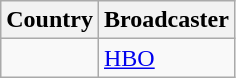<table class="wikitable">
<tr>
<th align=center>Country</th>
<th align=center>Broadcaster</th>
</tr>
<tr>
<td></td>
<td><a href='#'>HBO</a></td>
</tr>
</table>
